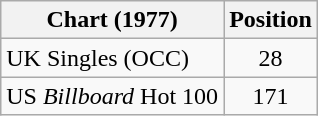<table class="wikitable">
<tr>
<th align="left">Chart (1977)</th>
<th style="text-align:center;">Position</th>
</tr>
<tr>
<td>UK Singles (OCC)</td>
<td style="text-align:center;">28</td>
</tr>
<tr>
<td>US <em>Billboard</em> Hot 100</td>
<td style="text-align:center;">171</td>
</tr>
</table>
